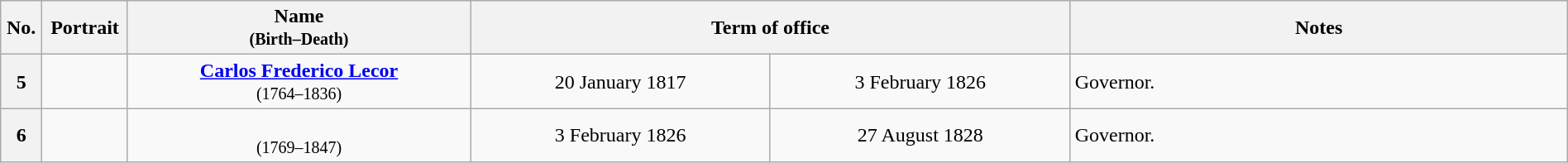<table class="wikitable" width="100%" style="text-align: center;">
<tr>
<th width="2%">No.</th>
<th width="5%">Portrait</th>
<th width="20%">Name<br><small>(Birth–Death)</small></th>
<th colspan="2" width="35%">Term of office</th>
<th width="29%">Notes</th>
</tr>
<tr>
<th>5</th>
<td></td>
<td><strong><a href='#'>Carlos Frederico Lecor</a></strong><br><small>(1764–1836)</small></td>
<td>20 January 1817</td>
<td>3 February 1826</td>
<td align=left>Governor.</td>
</tr>
<tr>
<th>6</th>
<td></td>
<td><strong></strong><br><small>(1769–1847)</small></td>
<td>3 February 1826</td>
<td>27 August 1828</td>
<td align=left>Governor.</td>
</tr>
</table>
